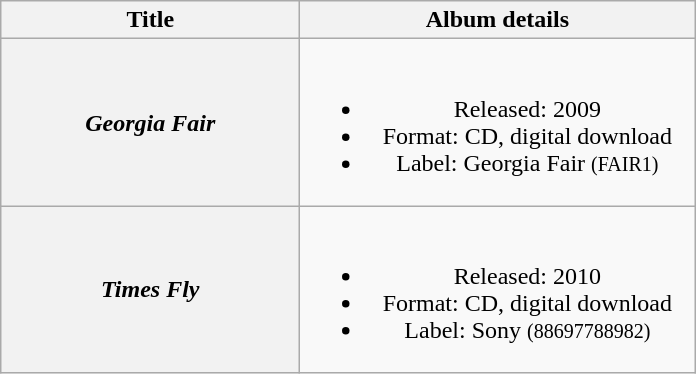<table class="wikitable plainrowheaders" style="text-align:center;">
<tr>
<th scope="col" rowspan="1" style="width:12em;">Title</th>
<th scope="col" rowspan="1" style="width:16em;">Album details</th>
</tr>
<tr>
<th scope="row"><em>Georgia Fair</em></th>
<td><br><ul><li>Released: 2009</li><li>Format: CD, digital download</li><li>Label: Georgia Fair <small>(FAIR1)</small></li></ul></td>
</tr>
<tr>
<th scope="row"><em>Times Fly</em></th>
<td><br><ul><li>Released: 2010</li><li>Format: CD, digital download</li><li>Label: Sony <small>(88697788982)</small></li></ul></td>
</tr>
</table>
